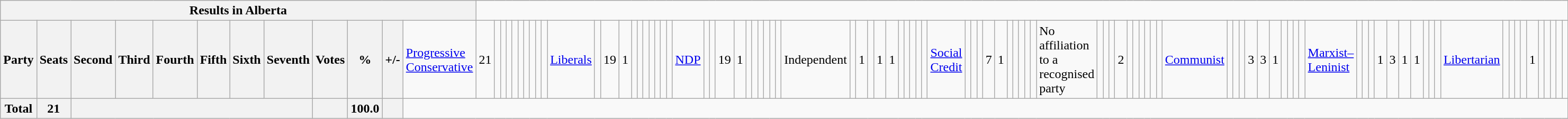<table class="wikitable">
<tr>
<th colspan=13>Results in Alberta</th>
</tr>
<tr>
<th colspan=2>Party</th>
<th>Seats</th>
<th>Second</th>
<th>Third</th>
<th>Fourth</th>
<th>Fifth</th>
<th>Sixth</th>
<th>Seventh</th>
<th>Votes</th>
<th>%</th>
<th>+/-<br></th>
<td><a href='#'>Progressive Conservative</a></td>
<td align="right">21</td>
<td align="right"></td>
<td align="right"></td>
<td align="right"></td>
<td align="right"></td>
<td align="right"></td>
<td align="right"></td>
<td align="right"></td>
<td align="right"></td>
<td align="right"><br></td>
<td><a href='#'>Liberals</a></td>
<td align="right"></td>
<td align="right">19</td>
<td align="right">1</td>
<td align="right"></td>
<td align="right"></td>
<td align="right"></td>
<td align="right"></td>
<td align="right"></td>
<td align="right"></td>
<td align="right"><br></td>
<td><a href='#'>NDP</a></td>
<td align="right"></td>
<td align="right"></td>
<td align="right">19</td>
<td align="right">1</td>
<td align="right"></td>
<td align="right"></td>
<td align="right"></td>
<td align="right"></td>
<td align="right"></td>
<td align="right"><br></td>
<td>Independent</td>
<td align="right"></td>
<td align="right">1</td>
<td align="right"></td>
<td align="right">1</td>
<td align="right">1</td>
<td align="right"></td>
<td align="right"></td>
<td align="right"></td>
<td align="right"></td>
<td align="right"><br></td>
<td><a href='#'>Social Credit</a></td>
<td align="right"></td>
<td align="right"></td>
<td align="right"></td>
<td align="right">7</td>
<td align="right">1</td>
<td align="right"></td>
<td align="right"></td>
<td align="right"></td>
<td align="right"></td>
<td align="right"><br></td>
<td>No affiliation to a recognised party</td>
<td align="right"></td>
<td align="right"></td>
<td align="right"></td>
<td align="right">2</td>
<td align="right"></td>
<td align="right"></td>
<td align="right"></td>
<td align="right"></td>
<td align="right"></td>
<td align="right"><br></td>
<td><a href='#'>Communist</a></td>
<td align="right"></td>
<td align="right"></td>
<td align="right"></td>
<td align="right">3</td>
<td align="right">3</td>
<td align="right">1</td>
<td align="right"></td>
<td align="right"></td>
<td align="right"></td>
<td align="right"><br></td>
<td><a href='#'>Marxist–Leninist</a></td>
<td align="right"></td>
<td align="right"></td>
<td align="right"></td>
<td align="right">1</td>
<td align="right">3</td>
<td align="right">1</td>
<td align="right">1</td>
<td align="right"></td>
<td align="right"></td>
<td align="right"><br></td>
<td><a href='#'>Libertarian</a></td>
<td align="right"></td>
<td align="right"></td>
<td align="right"></td>
<td align="right"></td>
<td align="right">1</td>
<td align="right"></td>
<td align="right"></td>
<td align="right"></td>
<td align="right"></td>
<td align="right"></td>
</tr>
<tr>
<th colspan="2">Total</th>
<th>21</th>
<th colspan="6"></th>
<th></th>
<th>100.0</th>
<th></th>
</tr>
</table>
